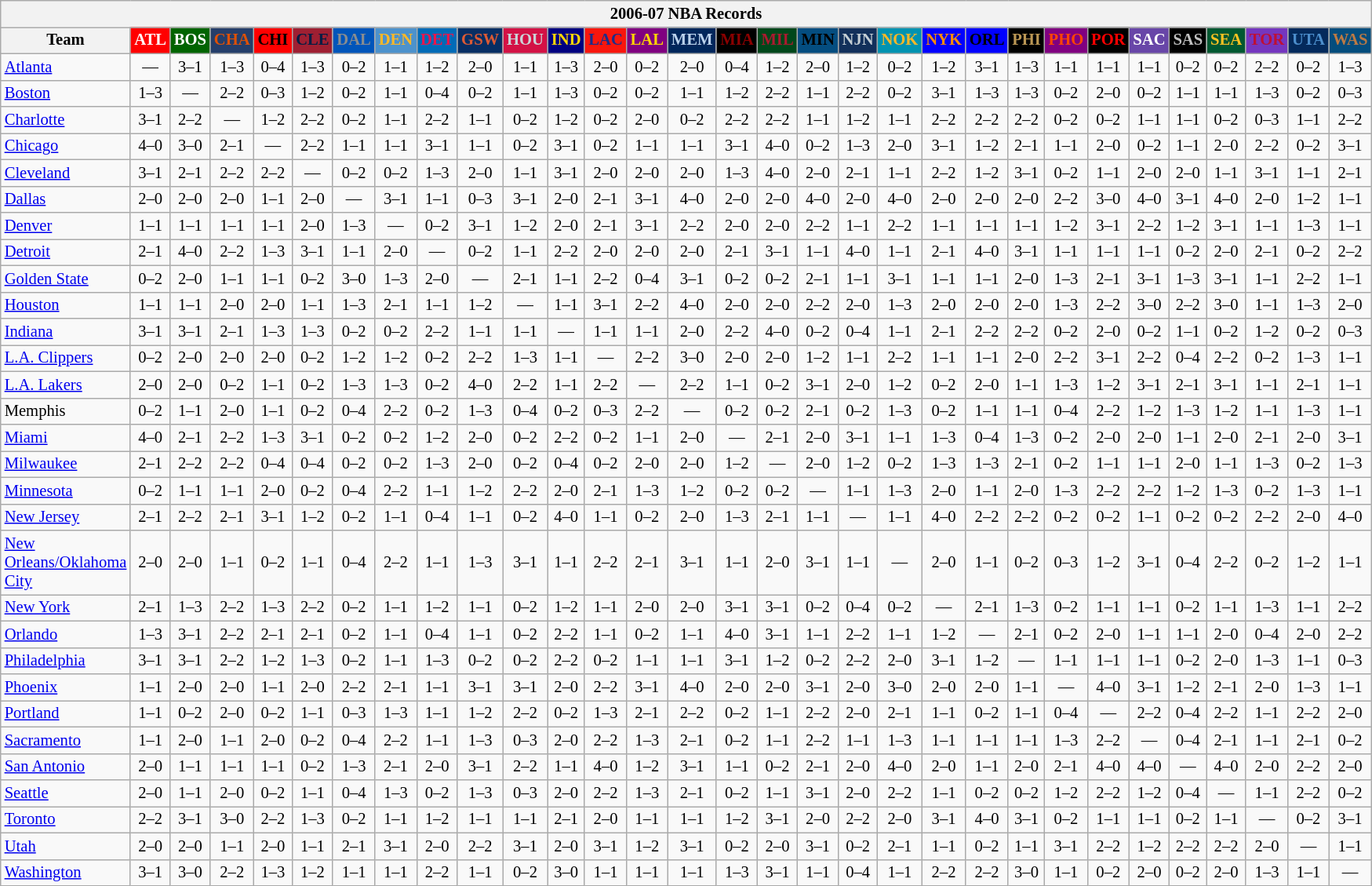<table class="wikitable" style="font-size:86%; text-align:center;">
<tr>
<th colspan=31>2006-07 NBA Records</th>
</tr>
<tr>
<th width=100>Team</th>
<th style="background:#FF0000;color:#FFFFFF;width=35">ATL</th>
<th style="background:#006400;color:#FFFFFF;width=35">BOS</th>
<th style="background:#253E6A;color:#DF5106;width=35">CHA</th>
<th style="background:#FF0000;color:#000000;width=35">CHI</th>
<th style="background:#9F1F32;color:#001D43;width=35">CLE</th>
<th style="background:#0055BA;color:#898D8F;width=35">DAL</th>
<th style="background:#4C92CC;color:#FDB827;width=35">DEN</th>
<th style="background:#006BB7;color:#ED164B;width=35">DET</th>
<th style="background:#072E63;color:#DC5A34;width=35">GSW</th>
<th style="background:#D31145;color:#CBD4D8;width=35">HOU</th>
<th style="background:#000080;color:#FFD700;width=35">IND</th>
<th style="background:#F9160D;color:#1A2E8B;width=35">LAC</th>
<th style="background:#800080;color:#FFD700;width=35">LAL</th>
<th style="background:#00265B;color:#BAD1EB;width=35">MEM</th>
<th style="background:#000000;color:#8B0000;width=35">MIA</th>
<th style="background:#00471B;color:#AC1A2F;width=35">MIL</th>
<th style="background:#044D80;color:#000000;width=35">MIN</th>
<th style="background:#12305B;color:#C4CED4;width=35">NJN</th>
<th style="background:#0093B1;color:#FDB827;width=35">NOK</th>
<th style="background:#0000FF;color:#FF8C00;width=35">NYK</th>
<th style="background:#0000FF;color:#000000;width=35">ORL</th>
<th style="background:#000000;color:#BB9754;width=35">PHI</th>
<th style="background:#800080;color:#FF4500;width=35">PHO</th>
<th style="background:#000000;color:#FF0000;width=35">POR</th>
<th style="background:#6846A8;color:#FFFFFF;width=35">SAC</th>
<th style="background:#000000;color:#C0C0C0;width=35">SAS</th>
<th style="background:#005831;color:#FFC322;width=35">SEA</th>
<th style="background:#7436BF;color:#BE0F34;width=35">TOR</th>
<th style="background:#042A5C;color:#4C8ECC;width=35">UTA</th>
<th style="background:#044D7D;color:#BC7A44;width=35">WAS</th>
</tr>
<tr>
<td style="text-align:left;"><a href='#'>Atlanta</a></td>
<td>—</td>
<td>3–1</td>
<td>1–3</td>
<td>0–4</td>
<td>1–3</td>
<td>0–2</td>
<td>1–1</td>
<td>1–2</td>
<td>2–0</td>
<td>1–1</td>
<td>1–3</td>
<td>2–0</td>
<td>0–2</td>
<td>2–0</td>
<td>0–4</td>
<td>1–2</td>
<td>2–0</td>
<td>1–2</td>
<td>0–2</td>
<td>1–2</td>
<td>3–1</td>
<td>1–3</td>
<td>1–1</td>
<td>1–1</td>
<td>1–1</td>
<td>0–2</td>
<td>0–2</td>
<td>2–2</td>
<td>0–2</td>
<td>1–3</td>
</tr>
<tr>
<td style="text-align:left;"><a href='#'>Boston</a></td>
<td>1–3</td>
<td>—</td>
<td>2–2</td>
<td>0–3</td>
<td>1–2</td>
<td>0–2</td>
<td>1–1</td>
<td>0–4</td>
<td>0–2</td>
<td>1–1</td>
<td>1–3</td>
<td>0–2</td>
<td>0–2</td>
<td>1–1</td>
<td>1–2</td>
<td>2–2</td>
<td>1–1</td>
<td>2–2</td>
<td>0–2</td>
<td>3–1</td>
<td>1–3</td>
<td>1–3</td>
<td>0–2</td>
<td>2–0</td>
<td>0–2</td>
<td>1–1</td>
<td>1–1</td>
<td>1–3</td>
<td>0–2</td>
<td>0–3</td>
</tr>
<tr>
<td style="text-align:left;"><a href='#'>Charlotte</a></td>
<td>3–1</td>
<td>2–2</td>
<td>—</td>
<td>1–2</td>
<td>2–2</td>
<td>0–2</td>
<td>1–1</td>
<td>2–2</td>
<td>1–1</td>
<td>0–2</td>
<td>1–2</td>
<td>0–2</td>
<td>2–0</td>
<td>0–2</td>
<td>2–2</td>
<td>2–2</td>
<td>1–1</td>
<td>1–2</td>
<td>1–1</td>
<td>2–2</td>
<td>2–2</td>
<td>2–2</td>
<td>0–2</td>
<td>0–2</td>
<td>1–1</td>
<td>1–1</td>
<td>0–2</td>
<td>0–3</td>
<td>1–1</td>
<td>2–2</td>
</tr>
<tr>
<td style="text-align:left;"><a href='#'>Chicago</a></td>
<td>4–0</td>
<td>3–0</td>
<td>2–1</td>
<td>—</td>
<td>2–2</td>
<td>1–1</td>
<td>1–1</td>
<td>3–1</td>
<td>1–1</td>
<td>0–2</td>
<td>3–1</td>
<td>0–2</td>
<td>1–1</td>
<td>1–1</td>
<td>3–1</td>
<td>4–0</td>
<td>0–2</td>
<td>1–3</td>
<td>2–0</td>
<td>3–1</td>
<td>1–2</td>
<td>2–1</td>
<td>1–1</td>
<td>2–0</td>
<td>0–2</td>
<td>1–1</td>
<td>2–0</td>
<td>2–2</td>
<td>0–2</td>
<td>3–1</td>
</tr>
<tr>
<td style="text-align:left;"><a href='#'>Cleveland</a></td>
<td>3–1</td>
<td>2–1</td>
<td>2–2</td>
<td>2–2</td>
<td>—</td>
<td>0–2</td>
<td>0–2</td>
<td>1–3</td>
<td>2–0</td>
<td>1–1</td>
<td>3–1</td>
<td>2–0</td>
<td>2–0</td>
<td>2–0</td>
<td>1–3</td>
<td>4–0</td>
<td>2–0</td>
<td>2–1</td>
<td>1–1</td>
<td>2–2</td>
<td>1–2</td>
<td>3–1</td>
<td>0–2</td>
<td>1–1</td>
<td>2–0</td>
<td>2–0</td>
<td>1–1</td>
<td>3–1</td>
<td>1–1</td>
<td>2–1</td>
</tr>
<tr>
<td style="text-align:left;"><a href='#'>Dallas</a></td>
<td>2–0</td>
<td>2–0</td>
<td>2–0</td>
<td>1–1</td>
<td>2–0</td>
<td>—</td>
<td>3–1</td>
<td>1–1</td>
<td>0–3</td>
<td>3–1</td>
<td>2–0</td>
<td>2–1</td>
<td>3–1</td>
<td>4–0</td>
<td>2–0</td>
<td>2–0</td>
<td>4–0</td>
<td>2–0</td>
<td>4–0</td>
<td>2–0</td>
<td>2–0</td>
<td>2–0</td>
<td>2–2</td>
<td>3–0</td>
<td>4–0</td>
<td>3–1</td>
<td>4–0</td>
<td>2–0</td>
<td>1–2</td>
<td>1–1</td>
</tr>
<tr>
<td style="text-align:left;"><a href='#'>Denver</a></td>
<td>1–1</td>
<td>1–1</td>
<td>1–1</td>
<td>1–1</td>
<td>2–0</td>
<td>1–3</td>
<td>—</td>
<td>0–2</td>
<td>3–1</td>
<td>1–2</td>
<td>2–0</td>
<td>2–1</td>
<td>3–1</td>
<td>2–2</td>
<td>2–0</td>
<td>2–0</td>
<td>2–2</td>
<td>1–1</td>
<td>2–2</td>
<td>1–1</td>
<td>1–1</td>
<td>1–1</td>
<td>1–2</td>
<td>3–1</td>
<td>2–2</td>
<td>1–2</td>
<td>3–1</td>
<td>1–1</td>
<td>1–3</td>
<td>1–1</td>
</tr>
<tr>
<td style="text-align:left;"><a href='#'>Detroit</a></td>
<td>2–1</td>
<td>4–0</td>
<td>2–2</td>
<td>1–3</td>
<td>3–1</td>
<td>1–1</td>
<td>2–0</td>
<td>—</td>
<td>0–2</td>
<td>1–1</td>
<td>2–2</td>
<td>2–0</td>
<td>2–0</td>
<td>2–0</td>
<td>2–1</td>
<td>3–1</td>
<td>1–1</td>
<td>4–0</td>
<td>1–1</td>
<td>2–1</td>
<td>4–0</td>
<td>3–1</td>
<td>1–1</td>
<td>1–1</td>
<td>1–1</td>
<td>0–2</td>
<td>2–0</td>
<td>2–1</td>
<td>0–2</td>
<td>2–2</td>
</tr>
<tr>
<td style="text-align:left;"><a href='#'>Golden State</a></td>
<td>0–2</td>
<td>2–0</td>
<td>1–1</td>
<td>1–1</td>
<td>0–2</td>
<td>3–0</td>
<td>1–3</td>
<td>2–0</td>
<td>—</td>
<td>2–1</td>
<td>1–1</td>
<td>2–2</td>
<td>0–4</td>
<td>3–1</td>
<td>0–2</td>
<td>0–2</td>
<td>2–1</td>
<td>1–1</td>
<td>3–1</td>
<td>1–1</td>
<td>1–1</td>
<td>2–0</td>
<td>1–3</td>
<td>2–1</td>
<td>3–1</td>
<td>1–3</td>
<td>3–1</td>
<td>1–1</td>
<td>2–2</td>
<td>1–1</td>
</tr>
<tr>
<td style="text-align:left;"><a href='#'>Houston</a></td>
<td>1–1</td>
<td>1–1</td>
<td>2–0</td>
<td>2–0</td>
<td>1–1</td>
<td>1–3</td>
<td>2–1</td>
<td>1–1</td>
<td>1–2</td>
<td>—</td>
<td>1–1</td>
<td>3–1</td>
<td>2–2</td>
<td>4–0</td>
<td>2–0</td>
<td>2–0</td>
<td>2–2</td>
<td>2–0</td>
<td>1–3</td>
<td>2–0</td>
<td>2–0</td>
<td>2–0</td>
<td>1–3</td>
<td>2–2</td>
<td>3–0</td>
<td>2–2</td>
<td>3–0</td>
<td>1–1</td>
<td>1–3</td>
<td>2–0</td>
</tr>
<tr>
<td style="text-align:left;"><a href='#'>Indiana</a></td>
<td>3–1</td>
<td>3–1</td>
<td>2–1</td>
<td>1–3</td>
<td>1–3</td>
<td>0–2</td>
<td>0–2</td>
<td>2–2</td>
<td>1–1</td>
<td>1–1</td>
<td>—</td>
<td>1–1</td>
<td>1–1</td>
<td>2–0</td>
<td>2–2</td>
<td>4–0</td>
<td>0–2</td>
<td>0–4</td>
<td>1–1</td>
<td>2–1</td>
<td>2–2</td>
<td>2–2</td>
<td>0–2</td>
<td>2–0</td>
<td>0–2</td>
<td>1–1</td>
<td>0–2</td>
<td>1–2</td>
<td>0–2</td>
<td>0–3</td>
</tr>
<tr>
<td style="text-align:left;"><a href='#'>L.A. Clippers</a></td>
<td>0–2</td>
<td>2–0</td>
<td>2–0</td>
<td>2–0</td>
<td>0–2</td>
<td>1–2</td>
<td>1–2</td>
<td>0–2</td>
<td>2–2</td>
<td>1–3</td>
<td>1–1</td>
<td>—</td>
<td>2–2</td>
<td>3–0</td>
<td>2–0</td>
<td>2–0</td>
<td>1–2</td>
<td>1–1</td>
<td>2–2</td>
<td>1–1</td>
<td>1–1</td>
<td>2–0</td>
<td>2–2</td>
<td>3–1</td>
<td>2–2</td>
<td>0–4</td>
<td>2–2</td>
<td>0–2</td>
<td>1–3</td>
<td>1–1</td>
</tr>
<tr>
<td style="text-align:left;"><a href='#'>L.A. Lakers</a></td>
<td>2–0</td>
<td>2–0</td>
<td>0–2</td>
<td>1–1</td>
<td>0–2</td>
<td>1–3</td>
<td>1–3</td>
<td>0–2</td>
<td>4–0</td>
<td>2–2</td>
<td>1–1</td>
<td>2–2</td>
<td>—</td>
<td>2–2</td>
<td>1–1</td>
<td>0–2</td>
<td>3–1</td>
<td>2–0</td>
<td>1–2</td>
<td>0–2</td>
<td>2–0</td>
<td>1–1</td>
<td>1–3</td>
<td>1–2</td>
<td>3–1</td>
<td>2–1</td>
<td>3–1</td>
<td>1–1</td>
<td>2–1</td>
<td>1–1</td>
</tr>
<tr>
<td style="text-align:left;">Memphis</td>
<td>0–2</td>
<td>1–1</td>
<td>2–0</td>
<td>1–1</td>
<td>0–2</td>
<td>0–4</td>
<td>2–2</td>
<td>0–2</td>
<td>1–3</td>
<td>0–4</td>
<td>0–2</td>
<td>0–3</td>
<td>2–2</td>
<td>—</td>
<td>0–2</td>
<td>0–2</td>
<td>2–1</td>
<td>0–2</td>
<td>1–3</td>
<td>0–2</td>
<td>1–1</td>
<td>1–1</td>
<td>0–4</td>
<td>2–2</td>
<td>1–2</td>
<td>1–3</td>
<td>1–2</td>
<td>1–1</td>
<td>1–3</td>
<td>1–1</td>
</tr>
<tr>
<td style="text-align:left;"><a href='#'>Miami</a></td>
<td>4–0</td>
<td>2–1</td>
<td>2–2</td>
<td>1–3</td>
<td>3–1</td>
<td>0–2</td>
<td>0–2</td>
<td>1–2</td>
<td>2–0</td>
<td>0–2</td>
<td>2–2</td>
<td>0–2</td>
<td>1–1</td>
<td>2–0</td>
<td>—</td>
<td>2–1</td>
<td>2–0</td>
<td>3–1</td>
<td>1–1</td>
<td>1–3</td>
<td>0–4</td>
<td>1–3</td>
<td>0–2</td>
<td>2–0</td>
<td>2–0</td>
<td>1–1</td>
<td>2–0</td>
<td>2–1</td>
<td>2–0</td>
<td>3–1</td>
</tr>
<tr>
<td style="text-align:left;"><a href='#'>Milwaukee</a></td>
<td>2–1</td>
<td>2–2</td>
<td>2–2</td>
<td>0–4</td>
<td>0–4</td>
<td>0–2</td>
<td>0–2</td>
<td>1–3</td>
<td>2–0</td>
<td>0–2</td>
<td>0–4</td>
<td>0–2</td>
<td>2–0</td>
<td>2–0</td>
<td>1–2</td>
<td>—</td>
<td>2–0</td>
<td>1–2</td>
<td>0–2</td>
<td>1–3</td>
<td>1–3</td>
<td>2–1</td>
<td>0–2</td>
<td>1–1</td>
<td>1–1</td>
<td>2–0</td>
<td>1–1</td>
<td>1–3</td>
<td>0–2</td>
<td>1–3</td>
</tr>
<tr>
<td style="text-align:left;"><a href='#'>Minnesota</a></td>
<td>0–2</td>
<td>1–1</td>
<td>1–1</td>
<td>2–0</td>
<td>0–2</td>
<td>0–4</td>
<td>2–2</td>
<td>1–1</td>
<td>1–2</td>
<td>2–2</td>
<td>2–0</td>
<td>2–1</td>
<td>1–3</td>
<td>1–2</td>
<td>0–2</td>
<td>0–2</td>
<td>—</td>
<td>1–1</td>
<td>1–3</td>
<td>2–0</td>
<td>1–1</td>
<td>2–0</td>
<td>1–3</td>
<td>2–2</td>
<td>2–2</td>
<td>1–2</td>
<td>1–3</td>
<td>0–2</td>
<td>1–3</td>
<td>1–1</td>
</tr>
<tr>
<td style="text-align:left;"><a href='#'>New Jersey</a></td>
<td>2–1</td>
<td>2–2</td>
<td>2–1</td>
<td>3–1</td>
<td>1–2</td>
<td>0–2</td>
<td>1–1</td>
<td>0–4</td>
<td>1–1</td>
<td>0–2</td>
<td>4–0</td>
<td>1–1</td>
<td>0–2</td>
<td>2–0</td>
<td>1–3</td>
<td>2–1</td>
<td>1–1</td>
<td>—</td>
<td>1–1</td>
<td>4–0</td>
<td>2–2</td>
<td>2–2</td>
<td>0–2</td>
<td>0–2</td>
<td>1–1</td>
<td>0–2</td>
<td>0–2</td>
<td>2–2</td>
<td>2–0</td>
<td>4–0</td>
</tr>
<tr>
<td style="text-align:left;"><a href='#'>New Orleans/Oklahoma City</a></td>
<td>2–0</td>
<td>2–0</td>
<td>1–1</td>
<td>0–2</td>
<td>1–1</td>
<td>0–4</td>
<td>2–2</td>
<td>1–1</td>
<td>1–3</td>
<td>3–1</td>
<td>1–1</td>
<td>2–2</td>
<td>2–1</td>
<td>3–1</td>
<td>1–1</td>
<td>2–0</td>
<td>3–1</td>
<td>1–1</td>
<td>—</td>
<td>2–0</td>
<td>1–1</td>
<td>0–2</td>
<td>0–3</td>
<td>1–2</td>
<td>3–1</td>
<td>0–4</td>
<td>2–2</td>
<td>0–2</td>
<td>1–2</td>
<td>1–1</td>
</tr>
<tr>
<td style="text-align:left;"><a href='#'>New York</a></td>
<td>2–1</td>
<td>1–3</td>
<td>2–2</td>
<td>1–3</td>
<td>2–2</td>
<td>0–2</td>
<td>1–1</td>
<td>1–2</td>
<td>1–1</td>
<td>0–2</td>
<td>1–2</td>
<td>1–1</td>
<td>2–0</td>
<td>2–0</td>
<td>3–1</td>
<td>3–1</td>
<td>0–2</td>
<td>0–4</td>
<td>0–2</td>
<td>—</td>
<td>2–1</td>
<td>1–3</td>
<td>0–2</td>
<td>1–1</td>
<td>1–1</td>
<td>0–2</td>
<td>1–1</td>
<td>1–3</td>
<td>1–1</td>
<td>2–2</td>
</tr>
<tr>
<td style="text-align:left;"><a href='#'>Orlando</a></td>
<td>1–3</td>
<td>3–1</td>
<td>2–2</td>
<td>2–1</td>
<td>2–1</td>
<td>0–2</td>
<td>1–1</td>
<td>0–4</td>
<td>1–1</td>
<td>0–2</td>
<td>2–2</td>
<td>1–1</td>
<td>0–2</td>
<td>1–1</td>
<td>4–0</td>
<td>3–1</td>
<td>1–1</td>
<td>2–2</td>
<td>1–1</td>
<td>1–2</td>
<td>—</td>
<td>2–1</td>
<td>0–2</td>
<td>2–0</td>
<td>1–1</td>
<td>1–1</td>
<td>2–0</td>
<td>0–4</td>
<td>2–0</td>
<td>2–2</td>
</tr>
<tr>
<td style="text-align:left;"><a href='#'>Philadelphia</a></td>
<td>3–1</td>
<td>3–1</td>
<td>2–2</td>
<td>1–2</td>
<td>1–3</td>
<td>0–2</td>
<td>1–1</td>
<td>1–3</td>
<td>0–2</td>
<td>0–2</td>
<td>2–2</td>
<td>0–2</td>
<td>1–1</td>
<td>1–1</td>
<td>3–1</td>
<td>1–2</td>
<td>0–2</td>
<td>2–2</td>
<td>2–0</td>
<td>3–1</td>
<td>1–2</td>
<td>—</td>
<td>1–1</td>
<td>1–1</td>
<td>1–1</td>
<td>0–2</td>
<td>2–0</td>
<td>1–3</td>
<td>1–1</td>
<td>0–3</td>
</tr>
<tr>
<td style="text-align:left;"><a href='#'>Phoenix</a></td>
<td>1–1</td>
<td>2–0</td>
<td>2–0</td>
<td>1–1</td>
<td>2–0</td>
<td>2–2</td>
<td>2–1</td>
<td>1–1</td>
<td>3–1</td>
<td>3–1</td>
<td>2–0</td>
<td>2–2</td>
<td>3–1</td>
<td>4–0</td>
<td>2–0</td>
<td>2–0</td>
<td>3–1</td>
<td>2–0</td>
<td>3–0</td>
<td>2–0</td>
<td>2–0</td>
<td>1–1</td>
<td>—</td>
<td>4–0</td>
<td>3–1</td>
<td>1–2</td>
<td>2–1</td>
<td>2–0</td>
<td>1–3</td>
<td>1–1</td>
</tr>
<tr>
<td style="text-align:left;"><a href='#'>Portland</a></td>
<td>1–1</td>
<td>0–2</td>
<td>2–0</td>
<td>0–2</td>
<td>1–1</td>
<td>0–3</td>
<td>1–3</td>
<td>1–1</td>
<td>1–2</td>
<td>2–2</td>
<td>0–2</td>
<td>1–3</td>
<td>2–1</td>
<td>2–2</td>
<td>0–2</td>
<td>1–1</td>
<td>2–2</td>
<td>2–0</td>
<td>2–1</td>
<td>1–1</td>
<td>0–2</td>
<td>1–1</td>
<td>0–4</td>
<td>—</td>
<td>2–2</td>
<td>0–4</td>
<td>2–2</td>
<td>1–1</td>
<td>2–2</td>
<td>2–0</td>
</tr>
<tr>
<td style="text-align:left;"><a href='#'>Sacramento</a></td>
<td>1–1</td>
<td>2–0</td>
<td>1–1</td>
<td>2–0</td>
<td>0–2</td>
<td>0–4</td>
<td>2–2</td>
<td>1–1</td>
<td>1–3</td>
<td>0–3</td>
<td>2–0</td>
<td>2–2</td>
<td>1–3</td>
<td>2–1</td>
<td>0–2</td>
<td>1–1</td>
<td>2–2</td>
<td>1–1</td>
<td>1–3</td>
<td>1–1</td>
<td>1–1</td>
<td>1–1</td>
<td>1–3</td>
<td>2–2</td>
<td>—</td>
<td>0–4</td>
<td>2–1</td>
<td>1–1</td>
<td>2–1</td>
<td>0–2</td>
</tr>
<tr>
<td style="text-align:left;"><a href='#'>San Antonio</a></td>
<td>2–0</td>
<td>1–1</td>
<td>1–1</td>
<td>1–1</td>
<td>0–2</td>
<td>1–3</td>
<td>2–1</td>
<td>2–0</td>
<td>3–1</td>
<td>2–2</td>
<td>1–1</td>
<td>4–0</td>
<td>1–2</td>
<td>3–1</td>
<td>1–1</td>
<td>0–2</td>
<td>2–1</td>
<td>2–0</td>
<td>4–0</td>
<td>2–0</td>
<td>1–1</td>
<td>2–0</td>
<td>2–1</td>
<td>4–0</td>
<td>4–0</td>
<td>—</td>
<td>4–0</td>
<td>2–0</td>
<td>2–2</td>
<td>2–0</td>
</tr>
<tr>
<td style="text-align:left;"><a href='#'>Seattle</a></td>
<td>2–0</td>
<td>1–1</td>
<td>2–0</td>
<td>0–2</td>
<td>1–1</td>
<td>0–4</td>
<td>1–3</td>
<td>0–2</td>
<td>1–3</td>
<td>0–3</td>
<td>2–0</td>
<td>2–2</td>
<td>1–3</td>
<td>2–1</td>
<td>0–2</td>
<td>1–1</td>
<td>3–1</td>
<td>2–0</td>
<td>2–2</td>
<td>1–1</td>
<td>0–2</td>
<td>0–2</td>
<td>1–2</td>
<td>2–2</td>
<td>1–2</td>
<td>0–4</td>
<td>—</td>
<td>1–1</td>
<td>2–2</td>
<td>0–2</td>
</tr>
<tr>
<td style="text-align:left;"><a href='#'>Toronto</a></td>
<td>2–2</td>
<td>3–1</td>
<td>3–0</td>
<td>2–2</td>
<td>1–3</td>
<td>0–2</td>
<td>1–1</td>
<td>1–2</td>
<td>1–1</td>
<td>1–1</td>
<td>2–1</td>
<td>2–0</td>
<td>1–1</td>
<td>1–1</td>
<td>1–2</td>
<td>3–1</td>
<td>2–0</td>
<td>2–2</td>
<td>2–0</td>
<td>3–1</td>
<td>4–0</td>
<td>3–1</td>
<td>0–2</td>
<td>1–1</td>
<td>1–1</td>
<td>0–2</td>
<td>1–1</td>
<td>—</td>
<td>0–2</td>
<td>3–1</td>
</tr>
<tr>
<td style="text-align:left;"><a href='#'>Utah</a></td>
<td>2–0</td>
<td>2–0</td>
<td>1–1</td>
<td>2–0</td>
<td>1–1</td>
<td>2–1</td>
<td>3–1</td>
<td>2–0</td>
<td>2–2</td>
<td>3–1</td>
<td>2–0</td>
<td>3–1</td>
<td>1–2</td>
<td>3–1</td>
<td>0–2</td>
<td>2–0</td>
<td>3–1</td>
<td>0–2</td>
<td>2–1</td>
<td>1–1</td>
<td>0–2</td>
<td>1–1</td>
<td>3–1</td>
<td>2–2</td>
<td>1–2</td>
<td>2–2</td>
<td>2–2</td>
<td>2–0</td>
<td>—</td>
<td>1–1</td>
</tr>
<tr>
<td style="text-align:left;"><a href='#'>Washington</a></td>
<td>3–1</td>
<td>3–0</td>
<td>2–2</td>
<td>1–3</td>
<td>1–2</td>
<td>1–1</td>
<td>1–1</td>
<td>2–2</td>
<td>1–1</td>
<td>0–2</td>
<td>3–0</td>
<td>1–1</td>
<td>1–1</td>
<td>1–1</td>
<td>1–3</td>
<td>3–1</td>
<td>1–1</td>
<td>0–4</td>
<td>1–1</td>
<td>2–2</td>
<td>2–2</td>
<td>3–0</td>
<td>1–1</td>
<td>0–2</td>
<td>2–0</td>
<td>0–2</td>
<td>2–0</td>
<td>1–3</td>
<td>1–1</td>
<td>—</td>
</tr>
</table>
